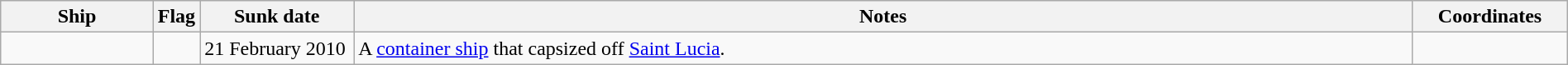<table class="wikitable" style="width:100%" |>
<tr>
<th style="width:10%">Ship</th>
<th>Flag</th>
<th style="width:10%">Sunk date</th>
<th style="width:70%">Notes</th>
<th style="width:10%">Coordinates</th>
</tr>
<tr>
<td></td>
<td></td>
<td>21 February 2010</td>
<td>A <a href='#'>container ship</a> that capsized off <a href='#'>Saint Lucia</a>.</td>
<td></td>
</tr>
</table>
